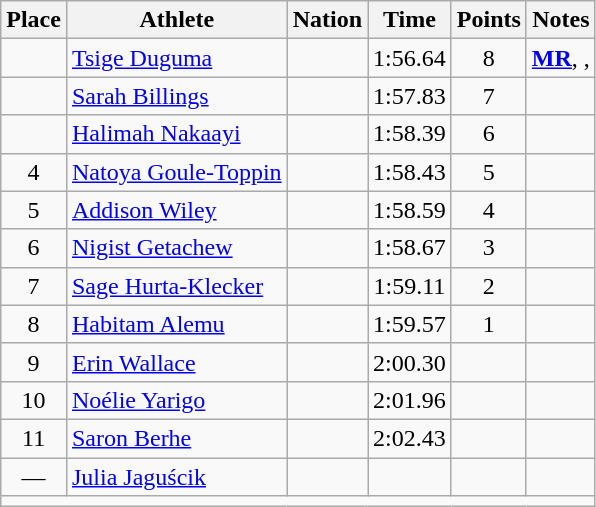<table class="wikitable mw-datatable sortable" style="text-align:center;">
<tr>
<th scope="col">Place</th>
<th scope="col">Athlete</th>
<th scope="col">Nation</th>
<th scope="col">Time</th>
<th scope="col">Points</th>
<th scope="col">Notes</th>
</tr>
<tr>
<td></td>
<td align="left"><a href='#'>Tsige Duguma</a></td>
<td align="left"></td>
<td>1:56.64</td>
<td>8</td>
<td><strong><a href='#'>MR</a></strong>, <strong></strong>, </td>
</tr>
<tr>
<td></td>
<td align="left"><a href='#'>Sarah Billings</a></td>
<td align="left"></td>
<td>1:57.83</td>
<td>7</td>
<td></td>
</tr>
<tr>
<td></td>
<td align="left"><a href='#'>Halimah Nakaayi</a></td>
<td align="left"></td>
<td>1:58.39</td>
<td>6</td>
<td></td>
</tr>
<tr>
<td>4</td>
<td align="left"><a href='#'>Natoya Goule-Toppin</a></td>
<td align="left"></td>
<td>1:58.43</td>
<td>5</td>
<td></td>
</tr>
<tr>
<td>5</td>
<td align="left"><a href='#'>Addison Wiley</a></td>
<td align="left"></td>
<td>1:58.59</td>
<td>4</td>
<td></td>
</tr>
<tr>
<td>6</td>
<td align="left"><a href='#'>Nigist Getachew</a></td>
<td align="left"></td>
<td>1:58.67</td>
<td>3</td>
<td></td>
</tr>
<tr>
<td>7</td>
<td align="left"><a href='#'>Sage Hurta-Klecker</a></td>
<td align="left"></td>
<td>1:59.11</td>
<td>2</td>
<td></td>
</tr>
<tr>
<td>8</td>
<td align="left"><a href='#'>Habitam Alemu</a></td>
<td align="left"></td>
<td>1:59.57</td>
<td>1</td>
<td></td>
</tr>
<tr>
<td>9</td>
<td align="left"><a href='#'>Erin Wallace</a></td>
<td align="left"></td>
<td>2:00.30</td>
<td></td>
<td></td>
</tr>
<tr>
<td>10</td>
<td align="left"><a href='#'>Noélie Yarigo</a></td>
<td align="left"></td>
<td>2:01.96</td>
<td></td>
<td></td>
</tr>
<tr>
<td>11</td>
<td align="left"><a href='#'>Saron Berhe</a></td>
<td align="left"></td>
<td>2:02.43</td>
<td></td>
<td></td>
</tr>
<tr>
<td>—</td>
<td align="left"><a href='#'>Julia Jaguścik</a></td>
<td align="left"></td>
<td></td>
<td></td>
<td></td>
</tr>
<tr class="sortbottom">
<td colspan="6"></td>
</tr>
</table>
